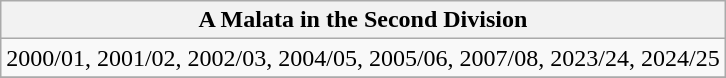<table class="wikitable sortable">
<tr>
<th>A Malata in the Second Division</th>
</tr>
<tr>
<td>2000/01, 2001/02, 2002/03, 2004/05, 2005/06, 2007/08, 2023/24, 2024/25</td>
</tr>
<tr>
</tr>
</table>
